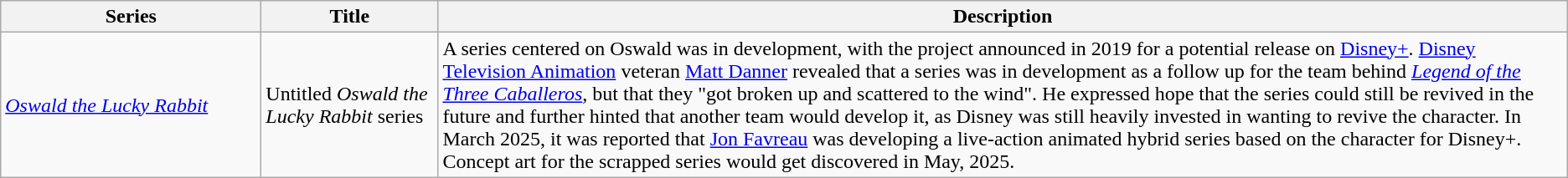<table class="wikitable">
<tr>
<th style="width:150pt;">Series</th>
<th style="width:100pt;">Title</th>
<th>Description</th>
</tr>
<tr>
<td><em><a href='#'>Oswald the Lucky Rabbit</a></em></td>
<td>Untitled <em>Oswald the Lucky Rabbit</em> series</td>
<td>A series centered on Oswald was in development, with the project announced in 2019 for a potential release on <a href='#'>Disney+</a>. <a href='#'>Disney Television Animation</a> veteran <a href='#'>Matt Danner</a> revealed that a series was in development as a follow up for the team behind <em><a href='#'>Legend of the Three Caballeros</a></em>, but that they "got broken up and scattered to the wind". He expressed hope that the series could still be revived in the future and further hinted that another team would develop it, as Disney was still heavily invested in wanting to revive the character. In March 2025, it was reported that <a href='#'>Jon Favreau</a> was developing a live-action animated hybrid series based on the character for Disney+. Concept art for the scrapped series would get discovered in May, 2025.</td>
</tr>
</table>
